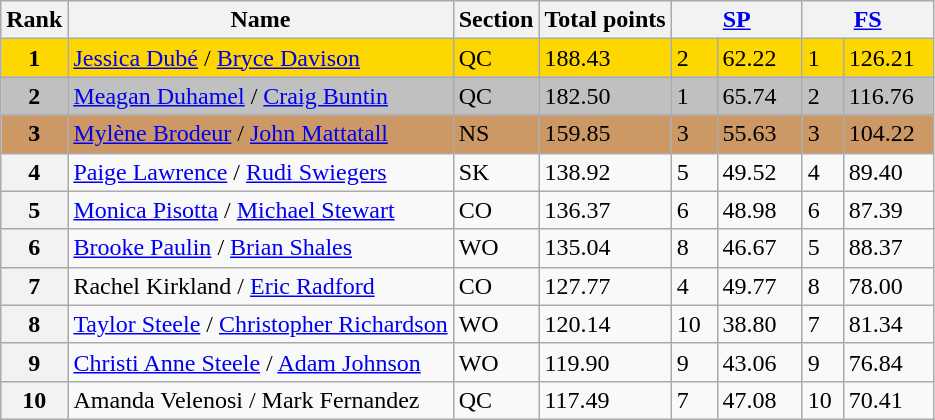<table class="wikitable sortable">
<tr>
<th>Rank</th>
<th>Name</th>
<th>Section</th>
<th>Total points</th>
<th colspan="2" width="80px"><a href='#'>SP</a></th>
<th colspan="2" width="80px"><a href='#'>FS</a></th>
</tr>
<tr bgcolor="gold">
<td align="center"><strong>1</strong></td>
<td><a href='#'>Jessica Dubé</a> / <a href='#'>Bryce Davison</a></td>
<td>QC</td>
<td>188.43</td>
<td>2</td>
<td>62.22</td>
<td>1</td>
<td>126.21</td>
</tr>
<tr bgcolor="silver">
<td align="center"><strong>2</strong></td>
<td><a href='#'>Meagan Duhamel</a> / <a href='#'>Craig Buntin</a></td>
<td>QC</td>
<td>182.50</td>
<td>1</td>
<td>65.74</td>
<td>2</td>
<td>116.76</td>
</tr>
<tr bgcolor="cc9966">
<td align="center"><strong>3</strong></td>
<td><a href='#'>Mylène Brodeur</a> / <a href='#'>John Mattatall</a></td>
<td>NS</td>
<td>159.85</td>
<td>3</td>
<td>55.63</td>
<td>3</td>
<td>104.22</td>
</tr>
<tr>
<th>4</th>
<td><a href='#'>Paige Lawrence</a> / <a href='#'>Rudi Swiegers</a></td>
<td>SK</td>
<td>138.92</td>
<td>5</td>
<td>49.52</td>
<td>4</td>
<td>89.40</td>
</tr>
<tr>
<th>5</th>
<td><a href='#'>Monica Pisotta</a> / <a href='#'>Michael Stewart</a></td>
<td>CO</td>
<td>136.37</td>
<td>6</td>
<td>48.98</td>
<td>6</td>
<td>87.39</td>
</tr>
<tr>
<th>6</th>
<td><a href='#'>Brooke Paulin</a> / <a href='#'>Brian Shales</a></td>
<td>WO</td>
<td>135.04</td>
<td>8</td>
<td>46.67</td>
<td>5</td>
<td>88.37</td>
</tr>
<tr>
<th>7</th>
<td>Rachel Kirkland / <a href='#'>Eric Radford</a></td>
<td>CO</td>
<td>127.77</td>
<td>4</td>
<td>49.77</td>
<td>8</td>
<td>78.00</td>
</tr>
<tr>
<th>8</th>
<td><a href='#'>Taylor Steele</a> / <a href='#'>Christopher Richardson</a></td>
<td>WO</td>
<td>120.14</td>
<td>10</td>
<td>38.80</td>
<td>7</td>
<td>81.34</td>
</tr>
<tr>
<th>9</th>
<td><a href='#'>Christi Anne Steele</a> / <a href='#'>Adam Johnson</a></td>
<td>WO</td>
<td>119.90</td>
<td>9</td>
<td>43.06</td>
<td>9</td>
<td>76.84</td>
</tr>
<tr>
<th>10</th>
<td>Amanda Velenosi / Mark Fernandez</td>
<td>QC</td>
<td>117.49</td>
<td>7</td>
<td>47.08</td>
<td>10</td>
<td>70.41</td>
</tr>
</table>
